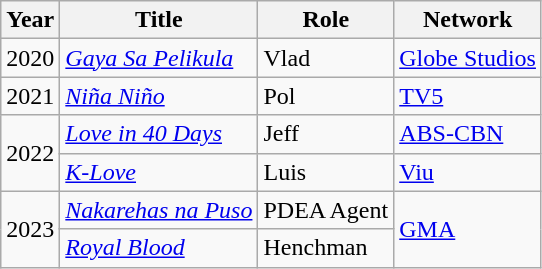<table class= "wikitable" style = "font-size: 100%;">
<tr>
<th>Year</th>
<th>Title</th>
<th>Role</th>
<th>Network</th>
</tr>
<tr>
<td>2020</td>
<td><em><a href='#'>Gaya Sa Pelikula</a></em></td>
<td>Vlad</td>
<td><a href='#'>Globe Studios</a></td>
</tr>
<tr>
<td>2021</td>
<td><em><a href='#'>Niña Niño</a></em></td>
<td>Pol</td>
<td><a href='#'>TV5</a></td>
</tr>
<tr>
<td rowspan=2>2022</td>
<td><em><a href='#'>Love in 40 Days</a></em></td>
<td>Jeff</td>
<td><a href='#'>ABS-CBN</a></td>
</tr>
<tr>
<td><em><a href='#'>K-Love</a></em></td>
<td>Luis</td>
<td><a href='#'>Viu</a></td>
</tr>
<tr>
<td rowspan=2>2023</td>
<td><em><a href='#'>Nakarehas na Puso</a></em></td>
<td>PDEA Agent</td>
<td rowspan=2><a href='#'>GMA</a></td>
</tr>
<tr>
<td><em><a href='#'>Royal Blood</a></em></td>
<td>Henchman</td>
</tr>
</table>
